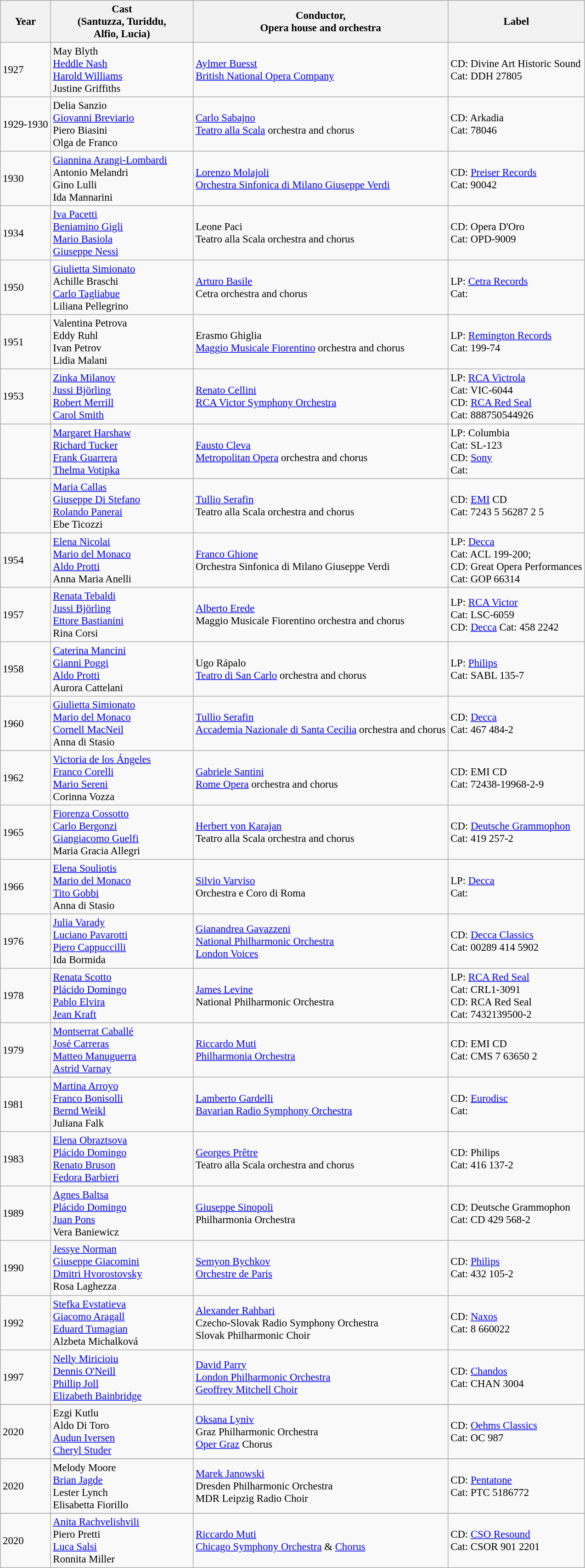<table class="wikitable" style="font-size:95%;">
<tr>
<th>Year</th>
<th width="200">Cast<br>(Santuzza, Turiddu,<br>Alfio, Lucia)</th>
<th>Conductor,<br>Opera house and orchestra</th>
<th>Label</th>
</tr>
<tr>
<td>1927</td>
<td>May Blyth<br><a href='#'>Heddle Nash</a><br><a href='#'>Harold Williams</a><br>Justine Griffiths</td>
<td><a href='#'>Aylmer Buesst</a><br><a href='#'>British National Opera Company</a></td>
<td>CD: Divine Art Historic Sound<br>Cat: DDH 27805</td>
</tr>
<tr>
<td>1929-1930</td>
<td>Delia Sanzio<br><a href='#'>Giovanni Breviario</a> <br>Piero Biasini<br>Olga de Franco</td>
<td><a href='#'>Carlo Sabajno</a><br><a href='#'>Teatro alla Scala</a> orchestra and chorus</td>
<td>CD: Arkadia<br>Cat: 78046</td>
</tr>
<tr>
<td>1930</td>
<td><a href='#'>Giannina Arangi-Lombardi</a><br>Antonio Melandri<br>Gino Lulli<br>Ida Mannarini</td>
<td><a href='#'>Lorenzo Molajoli</a><br><a href='#'>Orchestra Sinfonica di Milano Giuseppe Verdi</a></td>
<td>CD: <a href='#'>Preiser Records</a><br>Cat: 90042</td>
</tr>
<tr>
<td>1934</td>
<td><a href='#'>Iva Pacetti</a><br><a href='#'>Beniamino Gigli</a><br><a href='#'>Mario Basiola</a><br><a href='#'>Giuseppe Nessi</a></td>
<td>Leone Paci<br>Teatro alla Scala orchestra and chorus</td>
<td>CD: Opera D'Oro<br>Cat: OPD-9009</td>
</tr>
<tr>
<td>1950</td>
<td><a href='#'>Giulietta Simionato</a><br>Achille Braschi<br><a href='#'>Carlo Tagliabue</a><br>Liliana Pellegrino</td>
<td><a href='#'>Arturo Basile</a><br>Cetra orchestra and chorus</td>
<td>LP: <a href='#'>Cetra Records</a><br>Cat:</td>
</tr>
<tr>
<td>1951</td>
<td>Valentina Petrova<br>Eddy Ruhl<br>Ivan Petrov<br>Lidia Malani</td>
<td>Erasmo Ghiglia<br> <a href='#'>Maggio Musicale Fiorentino</a> orchestra and chorus</td>
<td>LP: <a href='#'>Remington Records</a><br>Cat: 199-74</td>
</tr>
<tr>
<td>1953</td>
<td><a href='#'>Zinka Milanov</a><br><a href='#'>Jussi Björling</a><br><a href='#'>Robert Merrill</a><br> <a href='#'>Carol Smith</a></td>
<td><a href='#'>Renato Cellini</a><br> <a href='#'>RCA Victor Symphony Orchestra</a></td>
<td>LP: <a href='#'>RCA Victrola</a><br>Cat: VIC-6044<br>CD:  <a href='#'>RCA Red Seal</a><br>Cat: 888750544926</td>
</tr>
<tr>
<td></td>
<td><a href='#'>Margaret Harshaw</a><br><a href='#'>Richard Tucker</a><br><a href='#'>Frank Guarrera</a><br> <a href='#'>Thelma Votipka</a></td>
<td><a href='#'>Fausto Cleva</a><br> <a href='#'>Metropolitan Opera</a> orchestra and chorus</td>
<td>LP: Columbia<br>Cat: SL-123<br>CD: <a href='#'>Sony</a><br>Cat:</td>
</tr>
<tr>
<td></td>
<td><a href='#'>Maria Callas</a><br><a href='#'>Giuseppe Di Stefano</a><br><a href='#'>Rolando Panerai</a><br>Ebe Ticozzi</td>
<td><a href='#'>Tullio Serafin</a><br>Teatro alla Scala orchestra and chorus</td>
<td>CD: <a href='#'>EMI</a> CD<br>Cat: 7243 5 56287 2 5</td>
</tr>
<tr>
<td>1954</td>
<td><a href='#'>Elena Nicolai</a><br><a href='#'>Mario del Monaco</a><br><a href='#'>Aldo Protti</a><br>Anna Maria Anelli</td>
<td><a href='#'>Franco Ghione</a><br>Orchestra Sinfonica di Milano Giuseppe Verdi</td>
<td>LP: <a href='#'>Decca</a><br>Cat: ACL 199-200;<br>CD: Great Opera Performances<br>Cat: GOP 66314</td>
</tr>
<tr>
<td>1957</td>
<td><a href='#'>Renata Tebaldi</a><br><a href='#'>Jussi Björling</a><br><a href='#'>Ettore Bastianini</a><br>Rina Corsi</td>
<td><a href='#'>Alberto Erede</a><br>Maggio Musicale Fiorentino orchestra and chorus</td>
<td>LP: <a href='#'>RCA Victor</a><br>Cat: LSC-6059<br>CD: <a href='#'>Decca</a> Cat: 458 2242</td>
</tr>
<tr>
<td>1958</td>
<td><a href='#'>Caterina Mancini</a><br><a href='#'>Gianni Poggi</a><br><a href='#'>Aldo Protti</a><br>Aurora Cattelani</td>
<td>Ugo Rápalo<br><a href='#'>Teatro di San Carlo</a> orchestra and chorus</td>
<td>LP: <a href='#'>Philips</a><br>Cat: SABL 135-7</td>
</tr>
<tr>
<td>1960</td>
<td><a href='#'>Giulietta Simionato</a><br><a href='#'>Mario del Monaco</a><br><a href='#'>Cornell MacNeil</a><br>Anna di Stasio</td>
<td><a href='#'>Tullio Serafin</a><br><a href='#'>Accademia Nazionale di Santa Cecilia</a> orchestra and chorus</td>
<td>CD: <a href='#'>Decca</a><br>Cat: 467 484-2</td>
</tr>
<tr>
<td>1962</td>
<td><a href='#'>Victoria de los Ángeles</a><br><a href='#'>Franco Corelli</a><br><a href='#'>Mario Sereni</a><br>Corinna Vozza</td>
<td><a href='#'>Gabriele Santini</a><br><a href='#'>Rome Opera</a> orchestra and chorus</td>
<td>CD: EMI CD<br>Cat: 72438-19968-2-9</td>
</tr>
<tr>
<td>1965</td>
<td><a href='#'>Fiorenza Cossotto</a><br><a href='#'>Carlo Bergonzi</a><br><a href='#'>Giangiacomo Guelfi</a><br>Maria Gracia Allegri</td>
<td><a href='#'>Herbert von Karajan</a><br>Teatro alla Scala orchestra and chorus</td>
<td>CD: <a href='#'>Deutsche Grammophon</a><br>Cat: 419 257-2</td>
</tr>
<tr>
<td>1966</td>
<td><a href='#'>Elena Souliotis</a><br><a href='#'>Mario del Monaco</a><br><a href='#'>Tito Gobbi</a><br>Anna di Stasio</td>
<td><a href='#'>Silvio Varviso</a><br>Orchestra e Coro di Roma</td>
<td>LP: <a href='#'>Decca</a><br>Cat:</td>
</tr>
<tr>
<td>1976</td>
<td><a href='#'>Julia Varady</a><br><a href='#'>Luciano Pavarotti</a><br><a href='#'>Piero Cappuccilli</a><br>Ida Bormida</td>
<td><a href='#'>Gianandrea Gavazzeni</a><br><a href='#'>National Philharmonic Orchestra</a><br><a href='#'>London Voices</a></td>
<td>CD: <a href='#'>Decca Classics</a><br>Cat: 00289 414 5902</td>
</tr>
<tr>
<td>1978</td>
<td><a href='#'>Renata Scotto</a><br><a href='#'>Plácido Domingo</a><br><a href='#'>Pablo Elvira</a><br><a href='#'>Jean Kraft</a></td>
<td><a href='#'>James Levine</a><br>National Philharmonic Orchestra</td>
<td>LP: <a href='#'>RCA Red Seal</a><br>Cat: CRL1-3091<br>CD: RCA Red Seal<br>Cat: 7432139500-2</td>
</tr>
<tr>
<td>1979</td>
<td><a href='#'>Montserrat Caballé</a><br><a href='#'>José Carreras</a><br><a href='#'>Matteo Manuguerra</a><br><a href='#'>Astrid Varnay</a></td>
<td><a href='#'>Riccardo Muti</a><br><a href='#'>Philharmonia Orchestra</a></td>
<td>CD: EMI CD<br>Cat: CMS 7 63650 2</td>
</tr>
<tr>
<td>1981</td>
<td><a href='#'>Martina Arroyo</a><br><a href='#'>Franco Bonisolli</a><br><a href='#'>Bernd Weikl</a><br>Juliana Falk</td>
<td><a href='#'>Lamberto Gardelli</a><br><a href='#'>Bavarian Radio Symphony Orchestra</a></td>
<td>CD: <a href='#'>Eurodisc</a><br>Cat:</td>
</tr>
<tr>
<td>1983</td>
<td><a href='#'>Elena Obraztsova</a><br><a href='#'>Plácido Domingo</a><br><a href='#'>Renato Bruson</a><br><a href='#'>Fedora Barbieri</a></td>
<td><a href='#'>Georges Prêtre</a><br>Teatro alla Scala orchestra and chorus</td>
<td>CD: Philips<br>Cat: 416 137-2</td>
</tr>
<tr>
<td>1989</td>
<td><a href='#'>Agnes Baltsa</a><br><a href='#'>Plácido Domingo</a><br><a href='#'>Juan Pons</a><br>Vera Baniewicz</td>
<td><a href='#'>Giuseppe Sinopoli</a><br>Philharmonia Orchestra</td>
<td>CD: Deutsche Grammophon<br>Cat: CD 429 568-2</td>
</tr>
<tr>
<td>1990</td>
<td><a href='#'>Jessye Norman</a><br><a href='#'>Giuseppe Giacomini</a><br><a href='#'>Dmitri Hvorostovsky</a><br>Rosa Laghezza</td>
<td><a href='#'>Semyon Bychkov</a><br><a href='#'>Orchestre de Paris</a></td>
<td>CD: <a href='#'>Philips</a><br>Cat: 432 105-2</td>
</tr>
<tr>
<td>1992</td>
<td><a href='#'>Stefka Evstatieva</a><br><a href='#'>Giacomo Aragall</a><br><a href='#'>Eduard Tumagian</a><br>Alzbeta Michalková</td>
<td><a href='#'>Alexander Rahbari</a><br>Czecho-Slovak Radio Symphony Orchestra<br>Slovak Philharmonic Choir</td>
<td>CD: <a href='#'>Naxos</a><br>Cat: 8 660022</td>
</tr>
<tr>
<td>1997</td>
<td><a href='#'>Nelly Miricioiu</a><br><a href='#'>Dennis O'Neill</a><br><a href='#'>Phillip Joll</a><br><a href='#'>Elizabeth Bainbridge</a></td>
<td><a href='#'>David Parry</a><br><a href='#'>London Philharmonic Orchestra</a><br><a href='#'>Geoffrey Mitchell Choir</a></td>
<td>CD: <a href='#'>Chandos</a><br>Cat: CHAN 3004</td>
</tr>
<tr>
</tr>
<tr>
<td>2020</td>
<td>Ezgi Kutlu<br>Aldo Di Toro<br><a href='#'>Audun Iversen</a><br><a href='#'>Cheryl Studer</a></td>
<td><a href='#'>Oksana Lyniv</a><br>Graz Philharmonic Orchestra<br><a href='#'>Oper Graz</a> Chorus</td>
<td>CD: <a href='#'>Oehms Classics</a><br>Cat: OC 987</td>
</tr>
<tr>
</tr>
<tr>
<td>2020</td>
<td>Melody Moore<br><a href='#'>Brian Jagde</a><br>Lester Lynch<br>Elisabetta Fiorillo</td>
<td><a href='#'>Marek Janowski</a><br>Dresden Philharmonic Orchestra<br>MDR Leipzig Radio Choir</td>
<td>CD: <a href='#'>Pentatone</a><br>Cat: PTC 5186772</td>
</tr>
<tr>
</tr>
<tr>
<td>2020</td>
<td><a href='#'>Anita Rachvelishvili</a><br>Piero Pretti<br><a href='#'>Luca Salsi</a><br>Ronnita Miller</td>
<td><a href='#'>Riccardo Muti</a><br><a href='#'>Chicago Symphony Orchestra</a> & <a href='#'>Chorus</a></td>
<td>CD: <a href='#'>CSO Resound</a><br>Cat: CSOR 901 2201</td>
</tr>
</table>
